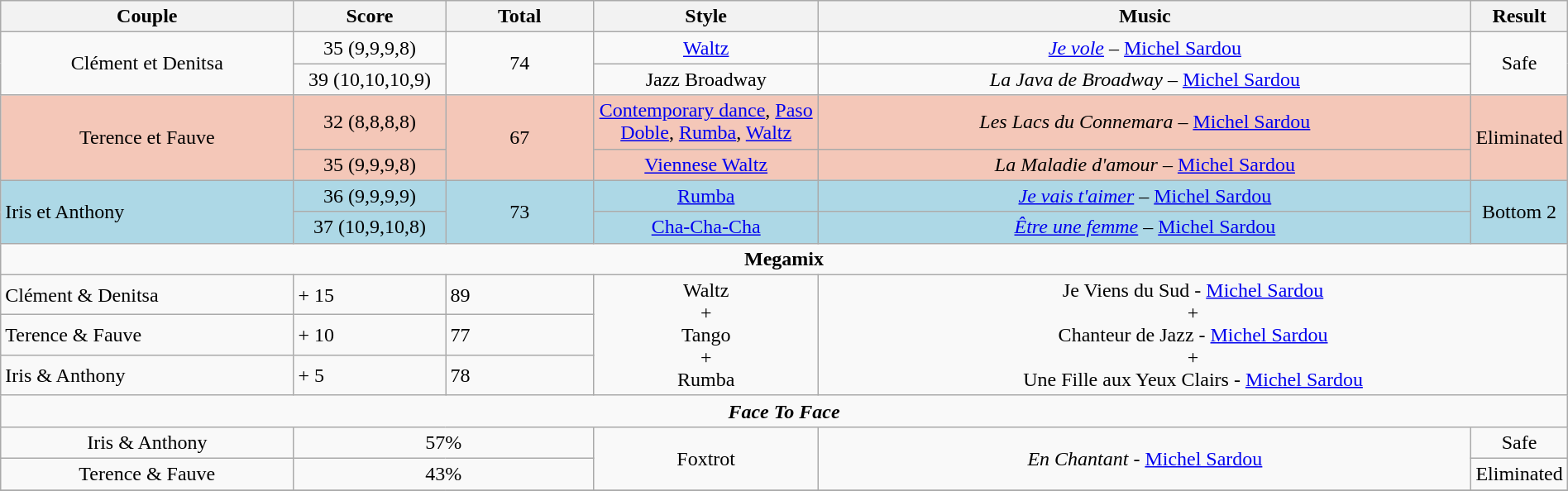<table class="wikitable" style="width:100%; text-align:center;">
<tr>
<th style="width:20%;">Couple</th>
<th style="width:10%;">Score</th>
<th style="width:10%;">Total</th>
<th style="width:15%;">Style</th>
<th style="width:60%;">Music</th>
<th style="width:60%;">Result</th>
</tr>
<tr>
<td rowspan="2">Clément et Denitsa</td>
<td>35 (9,9,9,8)</td>
<td rowspan="2">74</td>
<td><a href='#'>Waltz</a></td>
<td><em><a href='#'>Je vole</a></em> – <a href='#'>Michel Sardou</a></td>
<td rowspan="2">Safe</td>
</tr>
<tr>
<td>39 (10,10,10,9)</td>
<td>Jazz Broadway</td>
<td><em>La Java de Broadway</em> – <a href='#'>Michel Sardou</a></td>
</tr>
<tr style="background-color:#f4c7b8;">
<td rowspan="2">Terence et Fauve</td>
<td>32 (8,8,8,8)</td>
<td rowspan="2">67</td>
<td><a href='#'>Contemporary dance</a>, <a href='#'>Paso Doble</a>, <a href='#'>Rumba</a>, <a href='#'>Waltz</a></td>
<td><em>Les Lacs du Connemara</em> – <a href='#'>Michel Sardou</a></td>
<td rowspan="2">Eliminated</td>
</tr>
<tr style="background-color:#f4c7b8;">
<td>35 (9,9,9,8)</td>
<td><a href='#'>Viennese Waltz</a></td>
<td><em>La Maladie d'amour</em> – <a href='#'>Michel Sardou</a></td>
</tr>
<tr style="background-color:lightblue;">
<td style="text-align:left;" rowspan="2">Iris et Anthony</td>
<td>36 (9,9,9,9)</td>
<td rowspan="2">73</td>
<td><a href='#'>Rumba</a></td>
<td><em><a href='#'>Je vais t'aimer</a></em> – <a href='#'>Michel Sardou</a></td>
<td rowspan="2">Bottom 2</td>
</tr>
<tr style="background-color:lightblue;">
<td>37 (10,9,10,8)</td>
<td><a href='#'>Cha-Cha-Cha</a></td>
<td><em><a href='#'>Être une femme</a></em> – <a href='#'>Michel Sardou</a></td>
</tr>
<tr>
<td colspan=6><strong>Megamix</strong></td>
</tr>
<tr style="text-align:left;">
<td>Clément & Denitsa</td>
<td>+ 15</td>
<td>89</td>
<td rowspan=3 style="text-align:center;">Waltz<br>+<br>Tango<br>+<br>Rumba</td>
<td rowspan=3 style="text-align:center;" colspan="2">Je Viens du Sud - <a href='#'>Michel Sardou</a><br>+<br>Chanteur de Jazz - <a href='#'>Michel Sardou</a><br>+<br>Une Fille aux Yeux Clairs - <a href='#'>Michel Sardou</a></td>
</tr>
<tr style="text-align:left;">
<td>Terence & Fauve</td>
<td>+ 10</td>
<td>77</td>
</tr>
<tr style="text-align:left;">
<td>Iris & Anthony</td>
<td>+ 5</td>
<td>78</td>
</tr>
<tr>
<td colspan=6 style="text-align:center;"><strong><em>Face To Face</em></strong></td>
</tr>
<tr>
<td>Iris & Anthony</td>
<td style="text-align:center;" colspan="2">57%</td>
<td rowspan="2" style="text-align:center;">Foxtrot</td>
<td rowspan="2"><em>En Chantant</em> - <a href='#'>Michel Sardou</a></td>
<td>Safe</td>
</tr>
<tr>
<td>Terence & Fauve</td>
<td style="text-align:center;" colspan="2">43%</td>
<td>Eliminated</td>
</tr>
<tr>
</tr>
</table>
